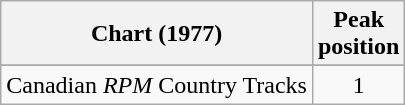<table class="wikitable">
<tr>
<th align="left">Chart (1977)</th>
<th align="center">Peak<br>position</th>
</tr>
<tr>
</tr>
<tr>
<td align="left">Canadian <em>RPM</em> Country Tracks</td>
<td align="center">1</td>
</tr>
</table>
